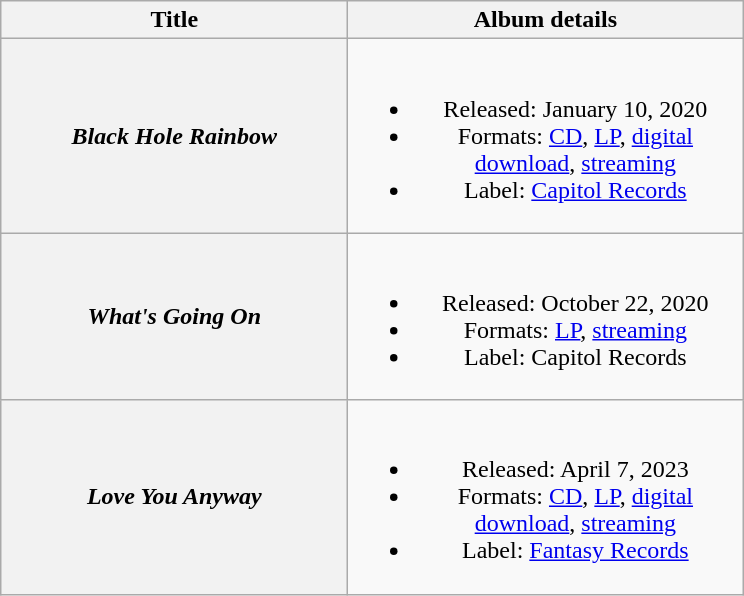<table class="wikitable plainrowheaders" style="text-align:center;">
<tr>
<th scope="col" style="width:14em;">Title</th>
<th scope="col" style="width:16em;">Album details</th>
</tr>
<tr>
<th scope="row"><em>Black Hole Rainbow</em></th>
<td><br><ul><li>Released: January 10, 2020</li><li>Formats: <a href='#'>CD</a>, <a href='#'>LP</a>, <a href='#'>digital download</a>, <a href='#'>streaming</a></li><li>Label: <a href='#'>Capitol Records</a></li></ul></td>
</tr>
<tr>
<th scope="row"><em>What's Going On</em></th>
<td><br><ul><li>Released: October 22, 2020</li><li>Formats: <a href='#'>LP</a>, <a href='#'>streaming</a></li><li>Label: Capitol Records</li></ul></td>
</tr>
<tr>
<th scope="row"><em>Love You Anyway</em></th>
<td><br><ul><li>Released: April 7, 2023</li><li>Formats: <a href='#'>CD</a>, <a href='#'>LP</a>, <a href='#'>digital download</a>,  <a href='#'>streaming</a></li><li>Label: <a href='#'>Fantasy Records</a></li></ul></td>
</tr>
</table>
